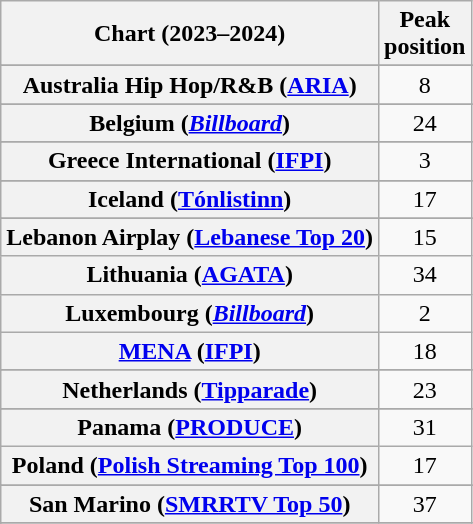<table class="wikitable sortable plainrowheaders" style="text-align:center">
<tr>
<th scope="col">Chart (2023–2024)</th>
<th scope="col">Peak<br>position</th>
</tr>
<tr>
</tr>
<tr>
<th scope="row">Australia Hip Hop/R&B (<a href='#'>ARIA</a>)</th>
<td>8</td>
</tr>
<tr>
</tr>
<tr>
<th scope="row">Belgium (<em><a href='#'>Billboard</a></em>)</th>
<td>24</td>
</tr>
<tr>
</tr>
<tr>
</tr>
<tr>
</tr>
<tr>
</tr>
<tr>
</tr>
<tr>
</tr>
<tr>
</tr>
<tr>
<th scope="row">Greece International (<a href='#'>IFPI</a>)</th>
<td>3</td>
</tr>
<tr>
</tr>
<tr>
<th scope="row">Iceland (<a href='#'>Tónlistinn</a>)</th>
<td>17</td>
</tr>
<tr>
</tr>
<tr>
</tr>
<tr>
<th scope="row">Lebanon Airplay (<a href='#'>Lebanese Top 20</a>)</th>
<td>15</td>
</tr>
<tr>
<th scope="row">Lithuania (<a href='#'>AGATA</a>)</th>
<td>34</td>
</tr>
<tr>
<th scope="row">Luxembourg (<em><a href='#'>Billboard</a></em>)</th>
<td>2</td>
</tr>
<tr>
<th scope="row"><a href='#'>MENA</a> (<a href='#'>IFPI</a>)</th>
<td>18</td>
</tr>
<tr>
</tr>
<tr>
<th scope="row">Netherlands (<a href='#'>Tipparade</a>)</th>
<td>23</td>
</tr>
<tr>
</tr>
<tr>
</tr>
<tr>
<th scope="row">Panama (<a href='#'>PRODUCE</a>)</th>
<td>31</td>
</tr>
<tr>
<th scope="row">Poland (<a href='#'>Polish Streaming Top 100</a>)</th>
<td>17</td>
</tr>
<tr>
</tr>
<tr>
<th scope="row">San Marino (<a href='#'>SMRRTV Top 50</a>)</th>
<td>37</td>
</tr>
<tr>
</tr>
<tr>
</tr>
<tr>
</tr>
<tr>
</tr>
<tr>
</tr>
<tr>
</tr>
<tr>
</tr>
<tr>
</tr>
<tr>
</tr>
</table>
